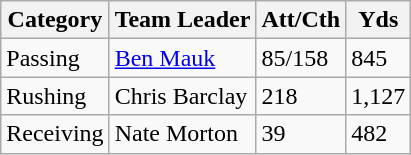<table class="wikitable">
<tr>
<th>Category</th>
<th>Team Leader</th>
<th>Att/Cth</th>
<th>Yds</th>
</tr>
<tr style="background: ##ddffdd;">
<td>Passing</td>
<td><a href='#'>Ben Mauk</a></td>
<td>85/158</td>
<td>845</td>
</tr>
<tr style="background: ##ffdddd;">
<td>Rushing</td>
<td>Chris Barclay</td>
<td>218</td>
<td>1,127</td>
</tr>
<tr style="background: ##ddffdd;">
<td>Receiving</td>
<td>Nate Morton</td>
<td>39</td>
<td>482</td>
</tr>
</table>
